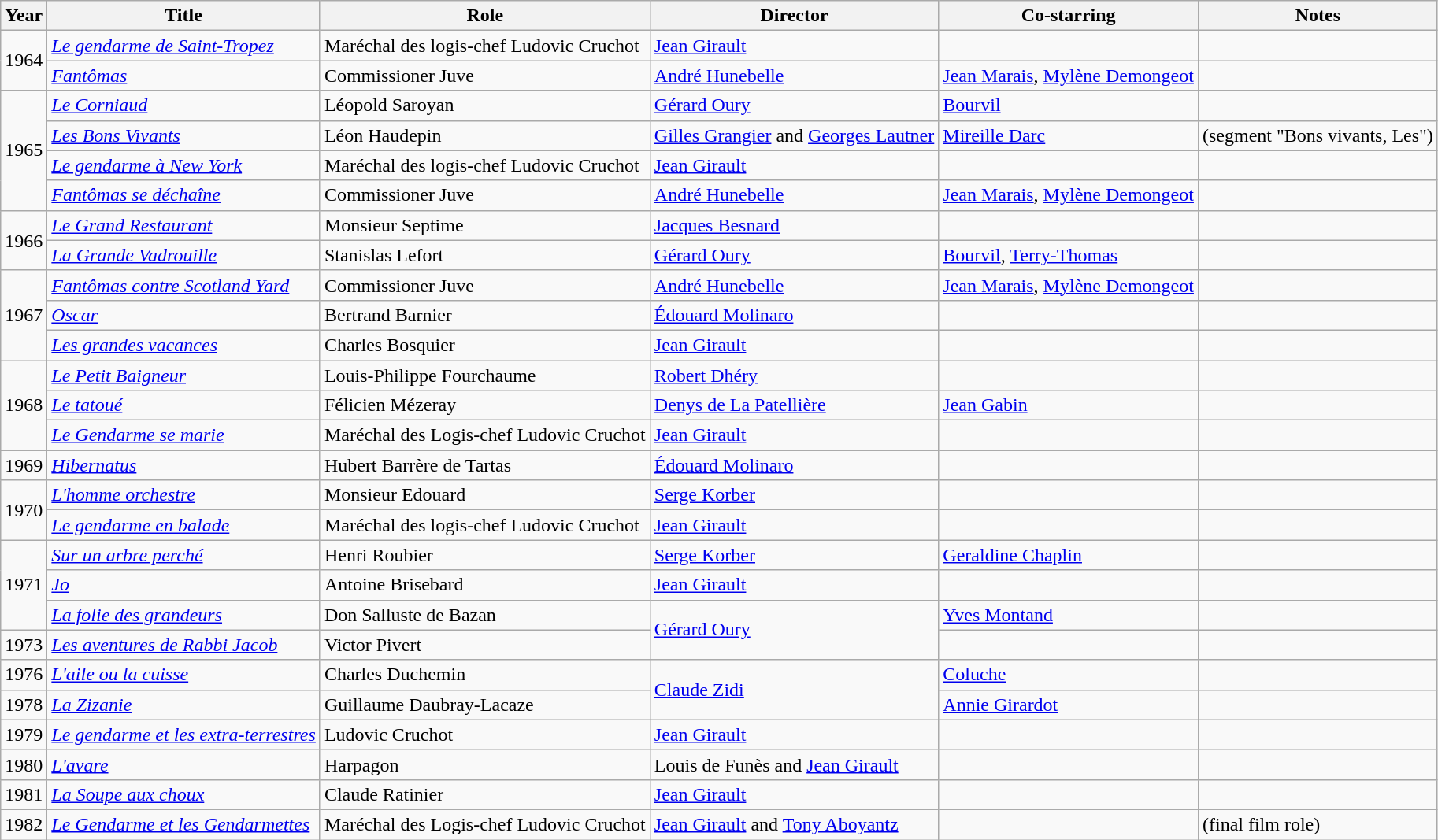<table class="wikitable sortable">
<tr>
<th>Year</th>
<th>Title</th>
<th>Role</th>
<th>Director</th>
<th>Co-starring</th>
<th>Notes</th>
</tr>
<tr>
<td rowspan=2>1964</td>
<td><em><a href='#'>Le gendarme de Saint-Tropez</a></em></td>
<td>Maréchal des logis-chef Ludovic Cruchot</td>
<td><a href='#'>Jean Girault</a></td>
<td></td>
<td></td>
</tr>
<tr>
<td><em><a href='#'>Fantômas</a></em></td>
<td>Commissioner Juve</td>
<td><a href='#'>André Hunebelle</a></td>
<td><a href='#'>Jean Marais</a>, <a href='#'>Mylène Demongeot</a></td>
<td></td>
</tr>
<tr>
<td rowspan=4>1965</td>
<td><em><a href='#'>Le Corniaud</a></em></td>
<td>Léopold Saroyan</td>
<td><a href='#'>Gérard Oury</a></td>
<td><a href='#'>Bourvil</a></td>
<td></td>
</tr>
<tr>
<td><em><a href='#'>Les Bons Vivants</a></em></td>
<td>Léon Haudepin</td>
<td><a href='#'>Gilles Grangier</a> and <a href='#'>Georges Lautner</a></td>
<td><a href='#'>Mireille Darc</a></td>
<td>(segment "Bons vivants, Les")</td>
</tr>
<tr>
<td><em><a href='#'>Le gendarme à New York</a></em></td>
<td>Maréchal des logis-chef Ludovic Cruchot</td>
<td><a href='#'>Jean Girault</a></td>
<td></td>
<td></td>
</tr>
<tr>
<td><em><a href='#'>Fantômas se déchaîne</a></em></td>
<td>Commissioner Juve</td>
<td><a href='#'>André Hunebelle</a></td>
<td><a href='#'>Jean Marais</a>, <a href='#'>Mylène Demongeot</a></td>
<td></td>
</tr>
<tr>
<td rowspan=2>1966</td>
<td><em><a href='#'>Le Grand Restaurant</a></em></td>
<td>Monsieur Septime</td>
<td><a href='#'>Jacques Besnard</a></td>
<td></td>
<td></td>
</tr>
<tr>
<td><em><a href='#'>La Grande Vadrouille</a></em></td>
<td>Stanislas Lefort</td>
<td><a href='#'>Gérard Oury</a></td>
<td><a href='#'>Bourvil</a>, <a href='#'>Terry-Thomas</a></td>
<td></td>
</tr>
<tr>
<td rowspan=3>1967</td>
<td><em><a href='#'>Fantômas contre Scotland Yard</a></em></td>
<td>Commissioner Juve</td>
<td><a href='#'>André Hunebelle</a></td>
<td><a href='#'>Jean Marais</a>, <a href='#'>Mylène Demongeot</a></td>
<td></td>
</tr>
<tr>
<td><em><a href='#'>Oscar</a></em></td>
<td>Bertrand Barnier</td>
<td><a href='#'>Édouard Molinaro</a></td>
<td></td>
<td></td>
</tr>
<tr>
<td><em><a href='#'>Les grandes vacances</a></em></td>
<td>Charles Bosquier</td>
<td><a href='#'>Jean Girault</a></td>
<td></td>
<td></td>
</tr>
<tr>
<td rowspan=3>1968</td>
<td><em><a href='#'>Le Petit Baigneur</a></em></td>
<td>Louis-Philippe Fourchaume</td>
<td><a href='#'>Robert Dhéry</a></td>
<td></td>
<td></td>
</tr>
<tr>
<td><em><a href='#'>Le tatoué</a></em></td>
<td>Félicien Mézeray</td>
<td><a href='#'>Denys de La Patellière</a></td>
<td><a href='#'>Jean Gabin</a></td>
<td></td>
</tr>
<tr>
<td><em><a href='#'>Le Gendarme se marie</a></em></td>
<td>Maréchal des Logis-chef Ludovic Cruchot</td>
<td><a href='#'>Jean Girault</a></td>
<td></td>
<td></td>
</tr>
<tr>
<td>1969</td>
<td><em><a href='#'>Hibernatus</a></em></td>
<td>Hubert Barrère de Tartas</td>
<td><a href='#'>Édouard Molinaro</a></td>
<td></td>
<td></td>
</tr>
<tr>
<td rowspan=2>1970</td>
<td><em><a href='#'>L'homme orchestre</a></em></td>
<td>Monsieur Edouard</td>
<td><a href='#'>Serge Korber</a></td>
<td></td>
<td></td>
</tr>
<tr>
<td><em><a href='#'>Le gendarme en balade</a></em></td>
<td>Maréchal des logis-chef Ludovic Cruchot</td>
<td><a href='#'>Jean Girault</a></td>
<td></td>
<td></td>
</tr>
<tr>
<td rowspan=3>1971</td>
<td><em><a href='#'>Sur un arbre perché</a></em></td>
<td>Henri Roubier</td>
<td><a href='#'>Serge Korber</a></td>
<td><a href='#'>Geraldine Chaplin</a></td>
<td></td>
</tr>
<tr>
<td><em><a href='#'>Jo</a></em></td>
<td>Antoine Brisebard</td>
<td><a href='#'>Jean Girault</a></td>
<td></td>
<td></td>
</tr>
<tr>
<td><em><a href='#'>La folie des grandeurs</a></em></td>
<td>Don Salluste de Bazan</td>
<td rowspan=2><a href='#'>Gérard Oury</a></td>
<td><a href='#'>Yves Montand</a></td>
<td></td>
</tr>
<tr>
<td>1973</td>
<td><em><a href='#'>Les aventures de Rabbi Jacob</a></em></td>
<td>Victor Pivert</td>
<td></td>
<td></td>
</tr>
<tr>
<td>1976</td>
<td><em><a href='#'>L'aile ou la cuisse</a></em></td>
<td>Charles Duchemin</td>
<td rowspan=2><a href='#'>Claude Zidi</a></td>
<td><a href='#'>Coluche</a></td>
<td></td>
</tr>
<tr>
<td>1978</td>
<td><em><a href='#'>La Zizanie</a></em></td>
<td>Guillaume Daubray-Lacaze</td>
<td><a href='#'>Annie Girardot</a></td>
<td></td>
</tr>
<tr>
<td>1979</td>
<td><em><a href='#'>Le gendarme et les extra-terrestres</a></em></td>
<td>Ludovic Cruchot</td>
<td><a href='#'>Jean Girault</a></td>
<td></td>
<td></td>
</tr>
<tr>
<td>1980</td>
<td><em><a href='#'>L'avare</a></em></td>
<td>Harpagon</td>
<td>Louis de Funès and <a href='#'>Jean Girault</a></td>
<td></td>
<td></td>
</tr>
<tr>
<td>1981</td>
<td><em><a href='#'>La Soupe aux choux</a></em></td>
<td>Claude Ratinier</td>
<td><a href='#'>Jean Girault</a></td>
<td></td>
<td></td>
</tr>
<tr>
<td>1982</td>
<td><em><a href='#'>Le Gendarme et les Gendarmettes</a></em></td>
<td>Maréchal des Logis-chef Ludovic Cruchot</td>
<td><a href='#'>Jean Girault</a> and <a href='#'>Tony Aboyantz</a></td>
<td></td>
<td>(final film role)</td>
</tr>
</table>
